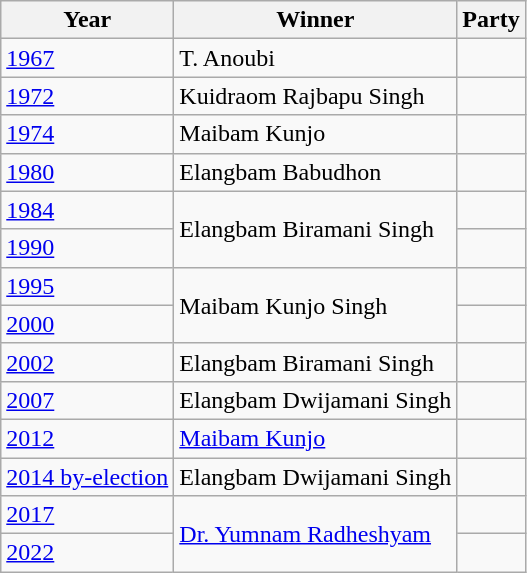<table class="wikitable">
<tr>
<th>Year</th>
<th>Winner</th>
<th colspan="2">Party</th>
</tr>
<tr>
<td><a href='#'>1967</a></td>
<td>T. Anoubi</td>
<td></td>
</tr>
<tr>
<td><a href='#'>1972</a></td>
<td>Kuidraom Rajbapu Singh</td>
<td></td>
</tr>
<tr>
<td><a href='#'>1974</a></td>
<td>Maibam Kunjo</td>
<td></td>
</tr>
<tr>
<td><a href='#'>1980</a></td>
<td>Elangbam Babudhon</td>
<td></td>
</tr>
<tr>
<td><a href='#'>1984</a></td>
<td rowspan=2>Elangbam Biramani Singh</td>
<td></td>
</tr>
<tr>
<td><a href='#'>1990</a></td>
</tr>
<tr>
<td><a href='#'>1995</a></td>
<td rowspan=2>Maibam Kunjo Singh</td>
<td></td>
</tr>
<tr>
<td><a href='#'>2000</a></td>
<td></td>
</tr>
<tr>
<td><a href='#'>2002</a></td>
<td>Elangbam Biramani Singh</td>
<td></td>
</tr>
<tr>
<td><a href='#'>2007</a></td>
<td>Elangbam Dwijamani Singh</td>
<td></td>
</tr>
<tr>
<td><a href='#'>2012</a></td>
<td><a href='#'>Maibam Kunjo</a></td>
<td></td>
</tr>
<tr>
<td><a href='#'>2014 by-election</a></td>
<td>Elangbam Dwijamani Singh</td>
<td></td>
</tr>
<tr>
<td><a href='#'>2017</a></td>
<td rowspan=2><a href='#'>Dr. Yumnam Radheshyam</a></td>
<td></td>
</tr>
<tr>
<td><a href='#'>2022</a></td>
</tr>
</table>
